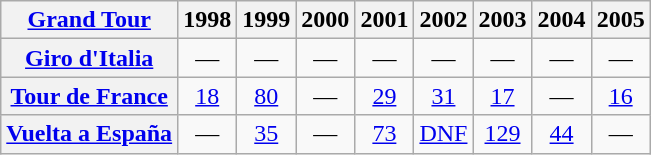<table class="wikitable plainrowheaders">
<tr>
<th scope="col"><a href='#'>Grand Tour</a></th>
<th scope="col">1998</th>
<th scope="col">1999</th>
<th scope="col">2000</th>
<th scope="col">2001</th>
<th scope="col">2002</th>
<th scope="col">2003</th>
<th scope="col">2004</th>
<th scope="col">2005</th>
</tr>
<tr style="text-align:center;">
<th scope="row"> <a href='#'>Giro d'Italia</a></th>
<td>—</td>
<td>—</td>
<td>—</td>
<td>—</td>
<td>—</td>
<td>—</td>
<td>—</td>
<td>—</td>
</tr>
<tr style="text-align:center;">
<th scope="row"> <a href='#'>Tour de France</a></th>
<td><a href='#'>18</a></td>
<td><a href='#'>80</a></td>
<td>—</td>
<td><a href='#'>29</a></td>
<td><a href='#'>31</a></td>
<td><a href='#'>17</a></td>
<td>—</td>
<td><a href='#'>16</a></td>
</tr>
<tr style="text-align:center;">
<th scope="row"> <a href='#'>Vuelta a España</a></th>
<td>—</td>
<td><a href='#'>35</a></td>
<td>—</td>
<td><a href='#'>73</a></td>
<td><a href='#'>DNF</a></td>
<td><a href='#'>129</a></td>
<td><a href='#'>44</a></td>
<td>—</td>
</tr>
</table>
